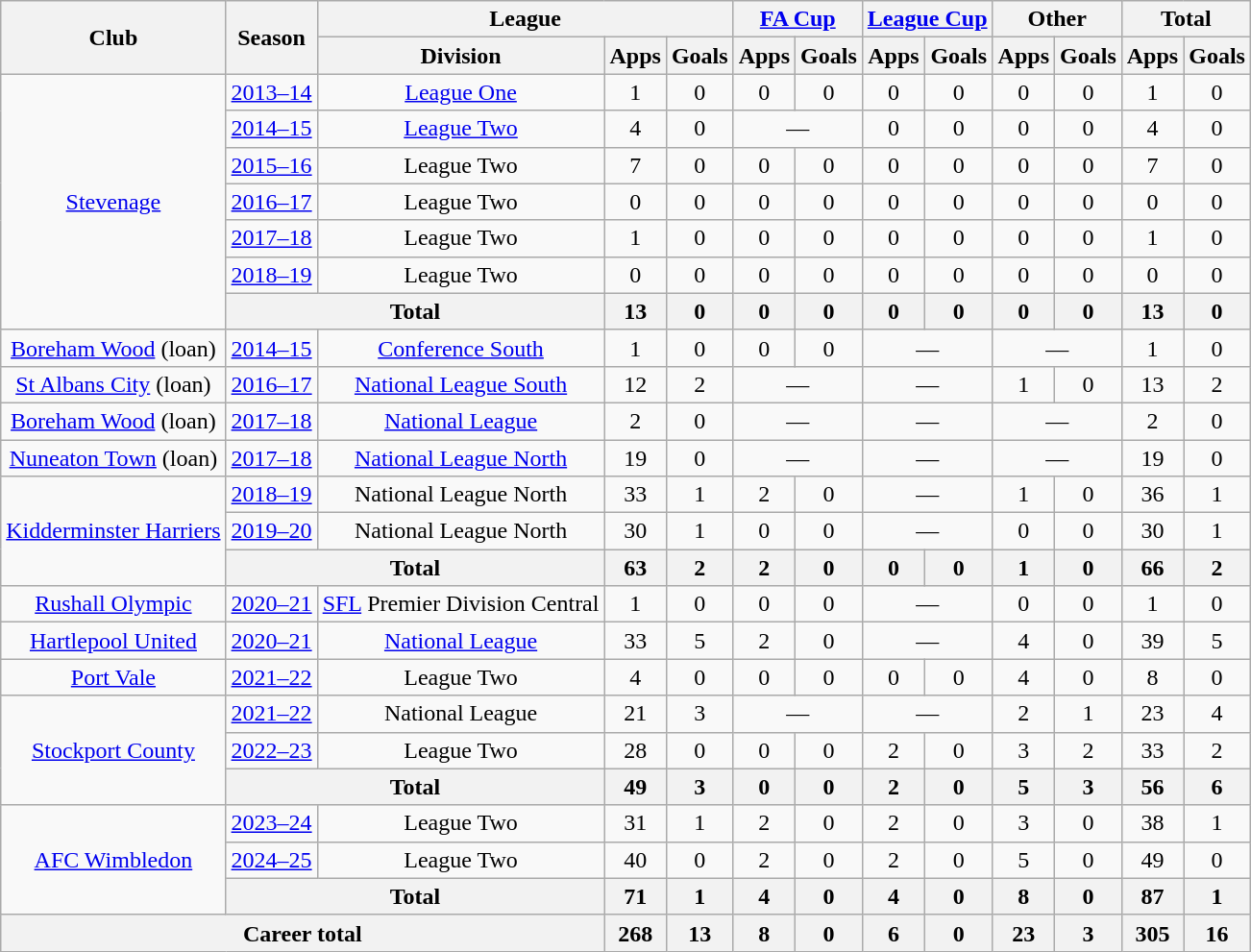<table class="wikitable" style="text-align:center">
<tr>
<th rowspan="2">Club</th>
<th rowspan="2">Season</th>
<th colspan="3">League</th>
<th colspan="2"><a href='#'>FA Cup</a></th>
<th colspan="2"><a href='#'>League Cup</a></th>
<th colspan="2">Other</th>
<th colspan="2">Total</th>
</tr>
<tr>
<th>Division</th>
<th>Apps</th>
<th>Goals</th>
<th>Apps</th>
<th>Goals</th>
<th>Apps</th>
<th>Goals</th>
<th>Apps</th>
<th>Goals</th>
<th>Apps</th>
<th>Goals</th>
</tr>
<tr>
<td rowspan="7"><a href='#'>Stevenage</a></td>
<td><a href='#'>2013–14</a></td>
<td><a href='#'>League One</a></td>
<td>1</td>
<td>0</td>
<td>0</td>
<td>0</td>
<td>0</td>
<td>0</td>
<td>0</td>
<td>0</td>
<td>1</td>
<td>0</td>
</tr>
<tr>
<td><a href='#'>2014–15</a></td>
<td><a href='#'>League Two</a></td>
<td>4</td>
<td>0</td>
<td colspan="2">—</td>
<td>0</td>
<td>0</td>
<td>0</td>
<td>0</td>
<td>4</td>
<td>0</td>
</tr>
<tr>
<td><a href='#'>2015–16</a></td>
<td>League Two</td>
<td>7</td>
<td>0</td>
<td>0</td>
<td>0</td>
<td>0</td>
<td>0</td>
<td>0</td>
<td>0</td>
<td>7</td>
<td>0</td>
</tr>
<tr>
<td><a href='#'>2016–17</a></td>
<td>League Two</td>
<td>0</td>
<td>0</td>
<td>0</td>
<td>0</td>
<td>0</td>
<td>0</td>
<td>0</td>
<td>0</td>
<td>0</td>
<td>0</td>
</tr>
<tr>
<td><a href='#'>2017–18</a></td>
<td>League Two</td>
<td>1</td>
<td>0</td>
<td>0</td>
<td>0</td>
<td>0</td>
<td>0</td>
<td>0</td>
<td>0</td>
<td>1</td>
<td>0</td>
</tr>
<tr>
<td><a href='#'>2018–19</a></td>
<td>League Two</td>
<td>0</td>
<td>0</td>
<td>0</td>
<td>0</td>
<td>0</td>
<td>0</td>
<td>0</td>
<td>0</td>
<td>0</td>
<td>0</td>
</tr>
<tr>
<th colspan="2">Total</th>
<th>13</th>
<th>0</th>
<th>0</th>
<th>0</th>
<th>0</th>
<th>0</th>
<th>0</th>
<th>0</th>
<th>13</th>
<th>0</th>
</tr>
<tr>
<td><a href='#'>Boreham Wood</a> (loan)</td>
<td><a href='#'>2014–15</a></td>
<td><a href='#'>Conference South</a></td>
<td>1</td>
<td>0</td>
<td>0</td>
<td>0</td>
<td colspan="2">—</td>
<td colspan="2">—</td>
<td>1</td>
<td>0</td>
</tr>
<tr>
<td><a href='#'>St Albans City</a> (loan)</td>
<td><a href='#'>2016–17</a></td>
<td><a href='#'>National League South</a></td>
<td>12</td>
<td>2</td>
<td colspan="2">—</td>
<td colspan="2">—</td>
<td>1</td>
<td>0</td>
<td>13</td>
<td>2</td>
</tr>
<tr>
<td><a href='#'>Boreham Wood</a> (loan)</td>
<td><a href='#'>2017–18</a></td>
<td><a href='#'>National League</a></td>
<td>2</td>
<td>0</td>
<td colspan="2">—</td>
<td colspan="2">—</td>
<td colspan="2">—</td>
<td>2</td>
<td>0</td>
</tr>
<tr>
<td><a href='#'>Nuneaton Town</a> (loan)</td>
<td><a href='#'>2017–18</a></td>
<td><a href='#'>National League North</a></td>
<td>19</td>
<td>0</td>
<td colspan="2">—</td>
<td colspan="2">—</td>
<td colspan="2">—</td>
<td>19</td>
<td>0</td>
</tr>
<tr>
<td rowspan="3"><a href='#'>Kidderminster Harriers</a></td>
<td><a href='#'>2018–19</a></td>
<td>National League North</td>
<td>33</td>
<td>1</td>
<td>2</td>
<td>0</td>
<td colspan="2">—</td>
<td>1</td>
<td>0</td>
<td>36</td>
<td>1</td>
</tr>
<tr>
<td><a href='#'>2019–20</a></td>
<td>National League North</td>
<td>30</td>
<td>1</td>
<td>0</td>
<td>0</td>
<td colspan="2">—</td>
<td>0</td>
<td>0</td>
<td>30</td>
<td>1</td>
</tr>
<tr>
<th colspan="2">Total</th>
<th>63</th>
<th>2</th>
<th>2</th>
<th>0</th>
<th>0</th>
<th>0</th>
<th>1</th>
<th>0</th>
<th>66</th>
<th>2</th>
</tr>
<tr>
<td><a href='#'>Rushall Olympic</a></td>
<td><a href='#'>2020–21</a></td>
<td><a href='#'>SFL</a> Premier Division Central</td>
<td>1</td>
<td>0</td>
<td>0</td>
<td>0</td>
<td colspan="2">—</td>
<td>0</td>
<td>0</td>
<td>1</td>
<td>0</td>
</tr>
<tr>
<td><a href='#'>Hartlepool United</a></td>
<td><a href='#'>2020–21</a></td>
<td><a href='#'>National League</a></td>
<td>33</td>
<td>5</td>
<td>2</td>
<td>0</td>
<td colspan="2">—</td>
<td>4</td>
<td>0</td>
<td>39</td>
<td>5</td>
</tr>
<tr>
<td><a href='#'>Port Vale</a></td>
<td><a href='#'>2021–22</a></td>
<td>League Two</td>
<td>4</td>
<td>0</td>
<td>0</td>
<td>0</td>
<td>0</td>
<td>0</td>
<td>4</td>
<td>0</td>
<td>8</td>
<td>0</td>
</tr>
<tr>
<td rowspan="3"><a href='#'>Stockport County</a></td>
<td><a href='#'>2021–22</a></td>
<td>National League</td>
<td>21</td>
<td>3</td>
<td colspan="2">—</td>
<td colspan="2">—</td>
<td>2</td>
<td>1</td>
<td>23</td>
<td>4</td>
</tr>
<tr>
<td><a href='#'>2022–23</a></td>
<td>League Two</td>
<td>28</td>
<td>0</td>
<td>0</td>
<td>0</td>
<td>2</td>
<td>0</td>
<td>3</td>
<td>2</td>
<td>33</td>
<td>2</td>
</tr>
<tr>
<th colspan="2">Total</th>
<th>49</th>
<th>3</th>
<th>0</th>
<th>0</th>
<th>2</th>
<th>0</th>
<th>5</th>
<th>3</th>
<th>56</th>
<th>6</th>
</tr>
<tr>
<td rowspan="3"><a href='#'>AFC Wimbledon</a></td>
<td><a href='#'>2023–24</a></td>
<td>League Two</td>
<td>31</td>
<td>1</td>
<td>2</td>
<td>0</td>
<td>2</td>
<td>0</td>
<td>3</td>
<td>0</td>
<td>38</td>
<td>1</td>
</tr>
<tr>
<td><a href='#'>2024–25</a></td>
<td>League Two</td>
<td>40</td>
<td>0</td>
<td>2</td>
<td>0</td>
<td>2</td>
<td>0</td>
<td>5</td>
<td>0</td>
<td>49</td>
<td>0</td>
</tr>
<tr>
<th colspan="2">Total</th>
<th>71</th>
<th>1</th>
<th>4</th>
<th>0</th>
<th>4</th>
<th>0</th>
<th>8</th>
<th>0</th>
<th>87</th>
<th>1</th>
</tr>
<tr>
<th colspan="3">Career total</th>
<th>268</th>
<th>13</th>
<th>8</th>
<th>0</th>
<th>6</th>
<th>0</th>
<th>23</th>
<th>3</th>
<th>305</th>
<th>16</th>
</tr>
</table>
